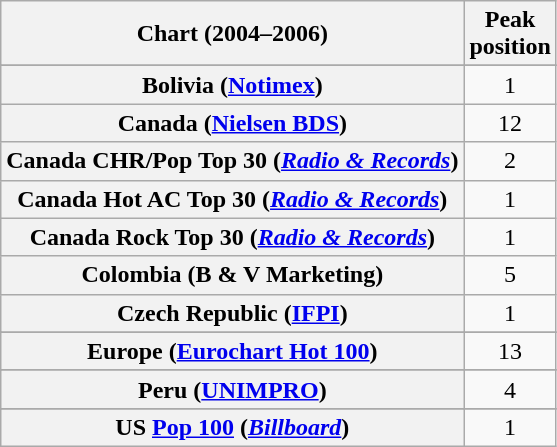<table class="wikitable sortable plainrowheaders" style="text-align:center">
<tr>
<th>Chart (2004–2006)</th>
<th>Peak<br>position</th>
</tr>
<tr>
</tr>
<tr>
</tr>
<tr>
</tr>
<tr>
</tr>
<tr>
<th scope="row">Bolivia (<a href='#'>Notimex</a>)</th>
<td>1</td>
</tr>
<tr>
<th scope="row">Canada (<a href='#'>Nielsen BDS</a>)</th>
<td>12</td>
</tr>
<tr>
<th scope="row">Canada CHR/Pop Top 30 (<em><a href='#'>Radio & Records</a></em>)</th>
<td>2</td>
</tr>
<tr>
<th scope="row">Canada Hot AC Top 30 (<em><a href='#'>Radio & Records</a></em>)</th>
<td>1</td>
</tr>
<tr>
<th scope="row">Canada Rock Top 30 (<em><a href='#'>Radio & Records</a></em>)</th>
<td>1</td>
</tr>
<tr>
<th scope="row">Colombia (B & V Marketing)</th>
<td>5</td>
</tr>
<tr>
<th scope="row">Czech Republic (<a href='#'>IFPI</a>)</th>
<td>1</td>
</tr>
<tr>
</tr>
<tr>
<th scope="row">Europe (<a href='#'>Eurochart Hot 100</a>)</th>
<td>13</td>
</tr>
<tr>
</tr>
<tr>
</tr>
<tr>
</tr>
<tr>
</tr>
<tr>
</tr>
<tr>
</tr>
<tr>
</tr>
<tr>
</tr>
<tr>
</tr>
<tr>
<th scope="row">Peru (<a href='#'>UNIMPRO</a>)</th>
<td>4</td>
</tr>
<tr>
</tr>
<tr>
</tr>
<tr>
</tr>
<tr>
</tr>
<tr>
</tr>
<tr>
</tr>
<tr>
</tr>
<tr>
</tr>
<tr>
</tr>
<tr>
</tr>
<tr>
</tr>
<tr>
</tr>
<tr>
<th scope="row">US <a href='#'>Pop 100</a> (<em><a href='#'>Billboard</a></em>)</th>
<td>1</td>
</tr>
</table>
